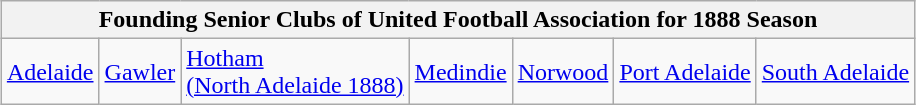<table class="wikitable" style="margin:0.2em auto">
<tr>
<th colspan="8">Founding Senior Clubs of United Football Association for 1888 Season</th>
</tr>
<tr>
<td><a href='#'>Adelaide</a></td>
<td><a href='#'>Gawler</a></td>
<td><a href='#'>Hotham <br> (North Adelaide 1888)</a></td>
<td><a href='#'>Medindie</a></td>
<td><a href='#'>Norwood</a></td>
<td><a href='#'>Port Adelaide</a></td>
<td><a href='#'>South Adelaide</a></td>
</tr>
</table>
